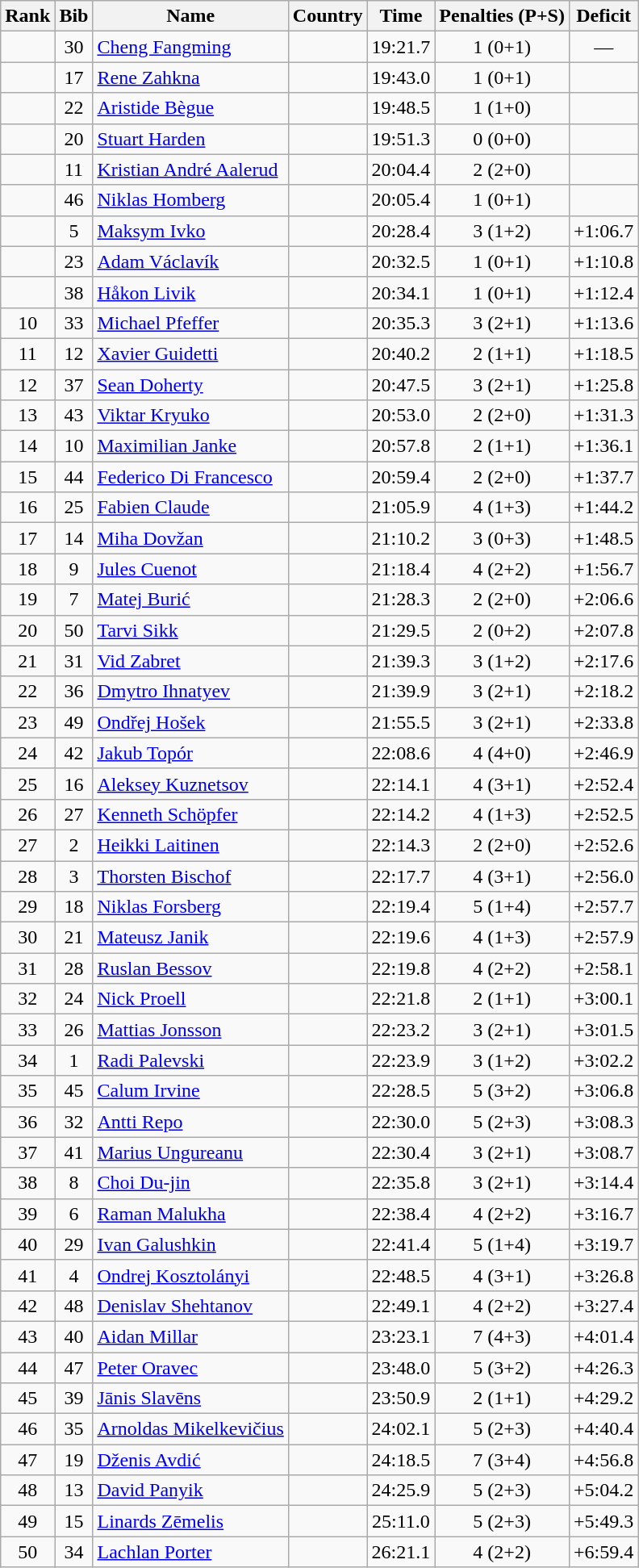<table class="wikitable sortable" style="text-align:center">
<tr>
<th>Rank</th>
<th>Bib</th>
<th>Name</th>
<th>Country</th>
<th>Time</th>
<th>Penalties (P+S)</th>
<th>Deficit</th>
</tr>
<tr>
<td></td>
<td>30</td>
<td align=left><a href='#'>Cheng Fangming</a></td>
<td align=left></td>
<td>19:21.7</td>
<td>1 (0+1)</td>
<td>—</td>
</tr>
<tr>
<td></td>
<td>17</td>
<td align=left><a href='#'>Rene Zahkna</a></td>
<td align=left></td>
<td>19:43.0</td>
<td>1 (0+1)</td>
<td></td>
</tr>
<tr>
<td></td>
<td>22</td>
<td align=left><a href='#'>Aristide Bègue</a></td>
<td align=left></td>
<td>19:48.5</td>
<td>1 (1+0)</td>
<td></td>
</tr>
<tr>
<td></td>
<td>20</td>
<td align=left><a href='#'>Stuart Harden</a></td>
<td align=left></td>
<td>19:51.3</td>
<td>0 (0+0)</td>
<td></td>
</tr>
<tr>
<td></td>
<td>11</td>
<td align=left><a href='#'>Kristian André Aalerud</a></td>
<td align=left></td>
<td>20:04.4</td>
<td>2 (2+0)</td>
<td></td>
</tr>
<tr>
<td></td>
<td>46</td>
<td align=left><a href='#'>Niklas Homberg</a></td>
<td align=left></td>
<td>20:05.4</td>
<td>1 (0+1)</td>
<td></td>
</tr>
<tr>
<td></td>
<td>5</td>
<td align=left><a href='#'>Maksym Ivko</a></td>
<td align=left></td>
<td>20:28.4</td>
<td>3 (1+2)</td>
<td>+1:06.7</td>
</tr>
<tr>
<td></td>
<td>23</td>
<td align=left><a href='#'>Adam Václavík</a></td>
<td align=left></td>
<td>20:32.5</td>
<td>1 (0+1)</td>
<td>+1:10.8</td>
</tr>
<tr>
<td></td>
<td>38</td>
<td align=left><a href='#'>Håkon Livik</a></td>
<td align=left></td>
<td>20:34.1</td>
<td>1 (0+1)</td>
<td>+1:12.4</td>
</tr>
<tr>
<td>10</td>
<td>33</td>
<td align=left><a href='#'>Michael Pfeffer</a></td>
<td align=left></td>
<td>20:35.3</td>
<td>3 (2+1)</td>
<td>+1:13.6</td>
</tr>
<tr>
<td>11</td>
<td>12</td>
<td align=left><a href='#'>Xavier Guidetti</a></td>
<td align=left></td>
<td>20:40.2</td>
<td>2 (1+1)</td>
<td>+1:18.5</td>
</tr>
<tr>
<td>12</td>
<td>37</td>
<td align=left><a href='#'>Sean Doherty</a></td>
<td align=left></td>
<td>20:47.5</td>
<td>3 (2+1)</td>
<td>+1:25.8</td>
</tr>
<tr>
<td>13</td>
<td>43</td>
<td align=left><a href='#'>Viktar Kryuko</a></td>
<td align=left></td>
<td>20:53.0</td>
<td>2 (2+0)</td>
<td>+1:31.3</td>
</tr>
<tr>
<td>14</td>
<td>10</td>
<td align=left><a href='#'>Maximilian Janke</a></td>
<td align=left></td>
<td>20:57.8</td>
<td>2 (1+1)</td>
<td>+1:36.1</td>
</tr>
<tr>
<td>15</td>
<td>44</td>
<td align=left><a href='#'>Federico Di Francesco</a></td>
<td align=left></td>
<td>20:59.4</td>
<td>2 (2+0)</td>
<td>+1:37.7</td>
</tr>
<tr>
<td>16</td>
<td>25</td>
<td align=left><a href='#'>Fabien Claude</a></td>
<td align=left></td>
<td>21:05.9</td>
<td>4 (1+3)</td>
<td>+1:44.2</td>
</tr>
<tr>
<td>17</td>
<td>14</td>
<td align=left><a href='#'>Miha Dovžan</a></td>
<td align=left></td>
<td>21:10.2</td>
<td>3 (0+3)</td>
<td>+1:48.5</td>
</tr>
<tr>
<td>18</td>
<td>9</td>
<td align=left><a href='#'>Jules Cuenot</a></td>
<td align=left></td>
<td>21:18.4</td>
<td>4 (2+2)</td>
<td>+1:56.7</td>
</tr>
<tr>
<td>19</td>
<td>7</td>
<td align=left><a href='#'>Matej Burić</a></td>
<td align=left></td>
<td>21:28.3</td>
<td>2 (2+0)</td>
<td>+2:06.6</td>
</tr>
<tr>
<td>20</td>
<td>50</td>
<td align=left><a href='#'>Tarvi Sikk</a></td>
<td align=left></td>
<td>21:29.5</td>
<td>2 (0+2)</td>
<td>+2:07.8</td>
</tr>
<tr>
<td>21</td>
<td>31</td>
<td align=left><a href='#'>Vid Zabret</a></td>
<td align=left></td>
<td>21:39.3</td>
<td>3 (1+2)</td>
<td>+2:17.6</td>
</tr>
<tr>
<td>22</td>
<td>36</td>
<td align=left><a href='#'>Dmytro Ihnatyev</a></td>
<td align=left></td>
<td>21:39.9</td>
<td>3 (2+1)</td>
<td>+2:18.2</td>
</tr>
<tr>
<td>23</td>
<td>49</td>
<td align=left><a href='#'>Ondřej Hošek</a></td>
<td align=left></td>
<td>21:55.5</td>
<td>3 (2+1)</td>
<td>+2:33.8</td>
</tr>
<tr>
<td>24</td>
<td>42</td>
<td align=left><a href='#'>Jakub Topór</a></td>
<td align=left></td>
<td>22:08.6</td>
<td>4 (4+0)</td>
<td>+2:46.9</td>
</tr>
<tr>
<td>25</td>
<td>16</td>
<td align=left><a href='#'>Aleksey Kuznetsov</a></td>
<td align=left></td>
<td>22:14.1</td>
<td>4 (3+1)</td>
<td>+2:52.4</td>
</tr>
<tr>
<td>26</td>
<td>27</td>
<td align=left><a href='#'>Kenneth Schöpfer</a></td>
<td align=left></td>
<td>22:14.2</td>
<td>4 (1+3)</td>
<td>+2:52.5</td>
</tr>
<tr>
<td>27</td>
<td>2</td>
<td align=left><a href='#'>Heikki Laitinen</a></td>
<td align=left></td>
<td>22:14.3</td>
<td>2 (2+0)</td>
<td>+2:52.6</td>
</tr>
<tr>
<td>28</td>
<td>3</td>
<td align=left><a href='#'>Thorsten Bischof</a></td>
<td align=left></td>
<td>22:17.7</td>
<td>4 (3+1)</td>
<td>+2:56.0</td>
</tr>
<tr>
<td>29</td>
<td>18</td>
<td align=left><a href='#'>Niklas Forsberg</a></td>
<td align=left></td>
<td>22:19.4</td>
<td>5 (1+4)</td>
<td>+2:57.7</td>
</tr>
<tr>
<td>30</td>
<td>21</td>
<td align=left><a href='#'>Mateusz Janik</a></td>
<td align=left></td>
<td>22:19.6</td>
<td>4 (1+3)</td>
<td>+2:57.9</td>
</tr>
<tr>
<td>31</td>
<td>28</td>
<td align=left><a href='#'>Ruslan Bessov</a></td>
<td align=left></td>
<td>22:19.8</td>
<td>4 (2+2)</td>
<td>+2:58.1</td>
</tr>
<tr>
<td>32</td>
<td>24</td>
<td align=left><a href='#'>Nick Proell</a></td>
<td align=left></td>
<td>22:21.8</td>
<td>2 (1+1)</td>
<td>+3:00.1</td>
</tr>
<tr>
<td>33</td>
<td>26</td>
<td align=left><a href='#'>Mattias Jonsson</a></td>
<td align=left></td>
<td>22:23.2</td>
<td>3 (2+1)</td>
<td>+3:01.5</td>
</tr>
<tr>
<td>34</td>
<td>1</td>
<td align=left><a href='#'>Radi Palevski</a></td>
<td align=left></td>
<td>22:23.9</td>
<td>3 (1+2)</td>
<td>+3:02.2</td>
</tr>
<tr>
<td>35</td>
<td>45</td>
<td align=left><a href='#'>Calum Irvine</a></td>
<td align=left></td>
<td>22:28.5</td>
<td>5 (3+2)</td>
<td>+3:06.8</td>
</tr>
<tr>
<td>36</td>
<td>32</td>
<td align=left><a href='#'>Antti Repo</a></td>
<td align=left></td>
<td>22:30.0</td>
<td>5 (2+3)</td>
<td>+3:08.3</td>
</tr>
<tr>
<td>37</td>
<td>41</td>
<td align=left><a href='#'>Marius Ungureanu</a></td>
<td align=left></td>
<td>22:30.4</td>
<td>3 (2+1)</td>
<td>+3:08.7</td>
</tr>
<tr>
<td>38</td>
<td>8</td>
<td align=left><a href='#'>Choi Du-jin</a></td>
<td align=left></td>
<td>22:35.8</td>
<td>3 (2+1)</td>
<td>+3:14.4</td>
</tr>
<tr>
<td>39</td>
<td>6</td>
<td align=left><a href='#'>Raman Malukha</a></td>
<td align=left></td>
<td>22:38.4</td>
<td>4 (2+2)</td>
<td>+3:16.7</td>
</tr>
<tr>
<td>40</td>
<td>29</td>
<td align=left><a href='#'>Ivan Galushkin</a></td>
<td align=left></td>
<td>22:41.4</td>
<td>5 (1+4)</td>
<td>+3:19.7</td>
</tr>
<tr>
<td>41</td>
<td>4</td>
<td align=left><a href='#'>Ondrej Kosztolányi</a></td>
<td align=left></td>
<td>22:48.5</td>
<td>4 (3+1)</td>
<td>+3:26.8</td>
</tr>
<tr>
<td>42</td>
<td>48</td>
<td align=left><a href='#'>Denislav Shehtanov</a></td>
<td align=left></td>
<td>22:49.1</td>
<td>4 (2+2)</td>
<td>+3:27.4</td>
</tr>
<tr>
<td>43</td>
<td>40</td>
<td align=left><a href='#'>Aidan Millar</a></td>
<td align=left></td>
<td>23:23.1</td>
<td>7 (4+3)</td>
<td>+4:01.4</td>
</tr>
<tr>
<td>44</td>
<td>47</td>
<td align=left><a href='#'>Peter Oravec</a></td>
<td align=left></td>
<td>23:48.0</td>
<td>5 (3+2)</td>
<td>+4:26.3</td>
</tr>
<tr>
<td>45</td>
<td>39</td>
<td align=left><a href='#'>Jānis Slavēns</a></td>
<td align=left></td>
<td>23:50.9</td>
<td>2 (1+1)</td>
<td>+4:29.2</td>
</tr>
<tr>
<td>46</td>
<td>35</td>
<td align=left><a href='#'>Arnoldas Mikelkevičius</a></td>
<td align=left></td>
<td>24:02.1</td>
<td>5 (2+3)</td>
<td>+4:40.4</td>
</tr>
<tr>
<td>47</td>
<td>19</td>
<td align=left><a href='#'>Dženis Avdić</a></td>
<td align=left></td>
<td>24:18.5</td>
<td>7 (3+4)</td>
<td>+4:56.8</td>
</tr>
<tr>
<td>48</td>
<td>13</td>
<td align=left><a href='#'>David Panyik</a></td>
<td align=left></td>
<td>24:25.9</td>
<td>5 (2+3)</td>
<td>+5:04.2</td>
</tr>
<tr>
<td>49</td>
<td>15</td>
<td align=left><a href='#'>Linards Zēmelis</a></td>
<td align=left></td>
<td>25:11.0</td>
<td>5 (2+3)</td>
<td>+5:49.3</td>
</tr>
<tr>
<td>50</td>
<td>34</td>
<td align=left><a href='#'>Lachlan Porter</a></td>
<td align=left></td>
<td>26:21.1</td>
<td>4 (2+2)</td>
<td>+6:59.4</td>
</tr>
</table>
